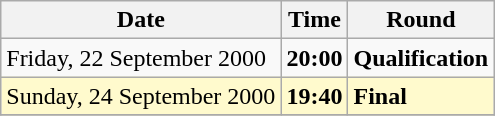<table class="wikitable">
<tr>
<th>Date</th>
<th>Time</th>
<th>Round</th>
</tr>
<tr>
<td>Friday, 22 September 2000</td>
<td><strong>20:00</strong></td>
<td><strong>Qualification</strong></td>
</tr>
<tr>
<td style=background:lemonchiffon>Sunday, 24 September 2000</td>
<td style=background:lemonchiffon><strong>19:40</strong></td>
<td style=background:lemonchiffon><strong>Final</strong></td>
</tr>
<tr>
</tr>
</table>
